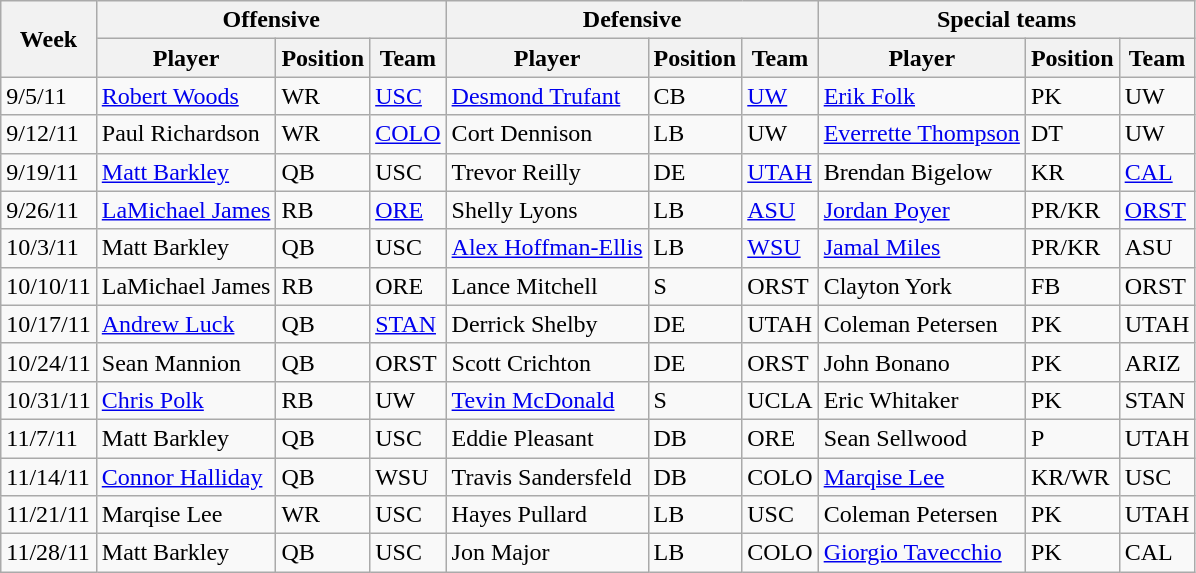<table class="wikitable" border="1">
<tr>
<th rowspan="2">Week</th>
<th colspan="3">Offensive</th>
<th colspan="3">Defensive</th>
<th colspan="3">Special teams</th>
</tr>
<tr>
<th>Player</th>
<th>Position</th>
<th>Team</th>
<th>Player</th>
<th>Position</th>
<th>Team</th>
<th>Player</th>
<th>Position</th>
<th>Team</th>
</tr>
<tr>
<td>9/5/11</td>
<td><a href='#'>Robert Woods</a></td>
<td>WR</td>
<td><a href='#'>USC</a></td>
<td><a href='#'>Desmond Trufant</a></td>
<td>CB</td>
<td><a href='#'>UW</a></td>
<td><a href='#'>Erik Folk</a></td>
<td>PK</td>
<td>UW</td>
</tr>
<tr>
<td>9/12/11</td>
<td>Paul Richardson</td>
<td>WR</td>
<td><a href='#'>COLO</a></td>
<td>Cort Dennison</td>
<td>LB</td>
<td>UW</td>
<td><a href='#'>Everrette Thompson</a></td>
<td>DT</td>
<td>UW</td>
</tr>
<tr>
<td>9/19/11</td>
<td><a href='#'>Matt Barkley</a></td>
<td>QB</td>
<td>USC</td>
<td>Trevor Reilly</td>
<td>DE</td>
<td><a href='#'>UTAH</a></td>
<td>Brendan Bigelow</td>
<td>KR</td>
<td><a href='#'>CAL</a></td>
</tr>
<tr>
<td>9/26/11</td>
<td><a href='#'>LaMichael James</a></td>
<td>RB</td>
<td><a href='#'>ORE</a></td>
<td>Shelly Lyons</td>
<td>LB</td>
<td><a href='#'>ASU</a></td>
<td><a href='#'>Jordan Poyer</a></td>
<td>PR/KR</td>
<td><a href='#'>ORST</a></td>
</tr>
<tr>
<td>10/3/11</td>
<td>Matt Barkley</td>
<td>QB</td>
<td>USC</td>
<td><a href='#'>Alex Hoffman-Ellis</a></td>
<td>LB</td>
<td><a href='#'>WSU</a></td>
<td><a href='#'>Jamal Miles</a></td>
<td>PR/KR</td>
<td>ASU</td>
</tr>
<tr>
<td>10/10/11</td>
<td>LaMichael James</td>
<td>RB</td>
<td>ORE</td>
<td>Lance Mitchell</td>
<td>S</td>
<td>ORST</td>
<td>Clayton York</td>
<td>FB</td>
<td>ORST</td>
</tr>
<tr>
<td>10/17/11</td>
<td><a href='#'>Andrew Luck</a></td>
<td>QB</td>
<td><a href='#'>STAN</a></td>
<td>Derrick Shelby</td>
<td>DE</td>
<td>UTAH</td>
<td>Coleman Petersen</td>
<td>PK</td>
<td>UTAH</td>
</tr>
<tr>
<td>10/24/11</td>
<td>Sean Mannion</td>
<td>QB</td>
<td>ORST</td>
<td>Scott Crichton</td>
<td>DE</td>
<td>ORST</td>
<td>John Bonano</td>
<td>PK</td>
<td>ARIZ</td>
</tr>
<tr>
<td>10/31/11</td>
<td><a href='#'>Chris Polk</a></td>
<td>RB</td>
<td>UW</td>
<td><a href='#'>Tevin McDonald</a></td>
<td>S</td>
<td>UCLA</td>
<td>Eric Whitaker</td>
<td>PK</td>
<td>STAN</td>
</tr>
<tr>
<td>11/7/11</td>
<td>Matt Barkley</td>
<td>QB</td>
<td>USC</td>
<td>Eddie Pleasant</td>
<td>DB</td>
<td>ORE</td>
<td>Sean Sellwood</td>
<td>P</td>
<td>UTAH</td>
</tr>
<tr>
<td>11/14/11</td>
<td><a href='#'>Connor Halliday</a></td>
<td>QB</td>
<td>WSU</td>
<td>Travis Sandersfeld</td>
<td>DB</td>
<td>COLO</td>
<td><a href='#'>Marqise Lee</a></td>
<td>KR/WR</td>
<td>USC</td>
</tr>
<tr>
<td>11/21/11</td>
<td>Marqise Lee</td>
<td>WR</td>
<td>USC</td>
<td>Hayes Pullard</td>
<td>LB</td>
<td>USC</td>
<td>Coleman Petersen</td>
<td>PK</td>
<td>UTAH</td>
</tr>
<tr>
<td>11/28/11</td>
<td>Matt Barkley</td>
<td>QB</td>
<td>USC</td>
<td>Jon Major</td>
<td>LB</td>
<td>COLO</td>
<td><a href='#'>Giorgio Tavecchio</a></td>
<td>PK</td>
<td>CAL</td>
</tr>
</table>
